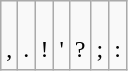<table class="wikitable" style="line-height: 1.2">
<tr align=center>
<td> <br>,</td>
<td> <br> .</td>
<td> <br> !</td>
<td> <br> '</td>
<td> <br> ?</td>
<td> <br> ;</td>
<td> <br> :</td>
</tr>
</table>
